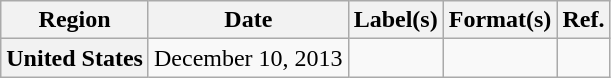<table class="wikitable plainrowheaders">
<tr>
<th scope="col">Region</th>
<th scope="col">Date</th>
<th scope="col">Label(s)</th>
<th scope="col">Format(s)</th>
<th scope="col">Ref.</th>
</tr>
<tr>
<th scope="row">United States</th>
<td>December 10, 2013</td>
<td></td>
<td></td>
<td></td>
</tr>
</table>
